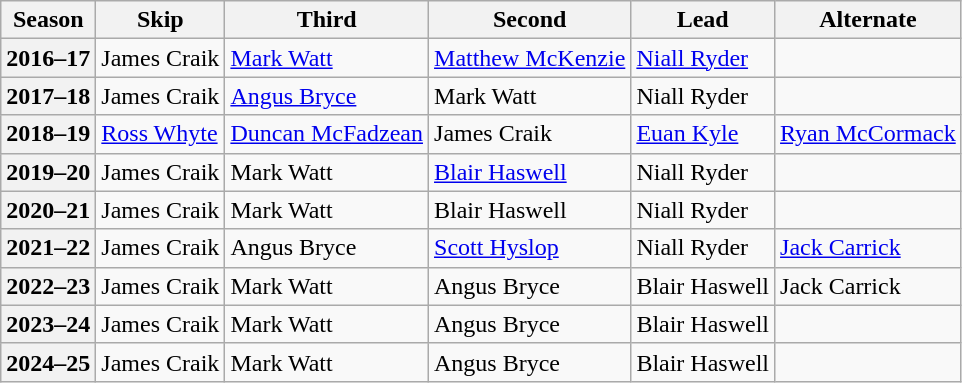<table class="wikitable">
<tr>
<th scope="col">Season</th>
<th scope="col">Skip</th>
<th scope="col">Third</th>
<th scope="col">Second</th>
<th scope="col">Lead</th>
<th scope="col">Alternate</th>
</tr>
<tr>
<th scope="row">2016–17</th>
<td>James Craik</td>
<td><a href='#'>Mark Watt</a></td>
<td><a href='#'>Matthew McKenzie</a></td>
<td><a href='#'>Niall Ryder</a></td>
<td></td>
</tr>
<tr>
<th scope="row">2017–18</th>
<td>James Craik</td>
<td><a href='#'>Angus Bryce</a></td>
<td>Mark Watt</td>
<td>Niall Ryder</td>
<td></td>
</tr>
<tr>
<th scope="row">2018–19</th>
<td><a href='#'>Ross Whyte</a></td>
<td><a href='#'>Duncan McFadzean</a></td>
<td>James Craik</td>
<td><a href='#'>Euan Kyle</a></td>
<td><a href='#'>Ryan McCormack</a></td>
</tr>
<tr>
<th scope="row">2019–20</th>
<td>James Craik</td>
<td>Mark Watt</td>
<td><a href='#'>Blair Haswell</a></td>
<td>Niall Ryder</td>
<td></td>
</tr>
<tr>
<th scope="row">2020–21</th>
<td>James Craik</td>
<td>Mark Watt</td>
<td>Blair Haswell</td>
<td>Niall Ryder</td>
<td></td>
</tr>
<tr>
<th scope="row">2021–22</th>
<td>James Craik</td>
<td>Angus Bryce</td>
<td><a href='#'>Scott Hyslop</a></td>
<td>Niall Ryder</td>
<td><a href='#'>Jack Carrick</a></td>
</tr>
<tr>
<th scope="row">2022–23</th>
<td>James Craik</td>
<td>Mark Watt</td>
<td>Angus Bryce</td>
<td>Blair Haswell</td>
<td>Jack Carrick</td>
</tr>
<tr>
<th scope="row">2023–24</th>
<td>James Craik</td>
<td>Mark Watt</td>
<td>Angus Bryce</td>
<td>Blair Haswell</td>
<td></td>
</tr>
<tr>
<th scope="row">2024–25</th>
<td>James Craik</td>
<td>Mark Watt</td>
<td>Angus Bryce</td>
<td>Blair Haswell</td>
<td></td>
</tr>
</table>
